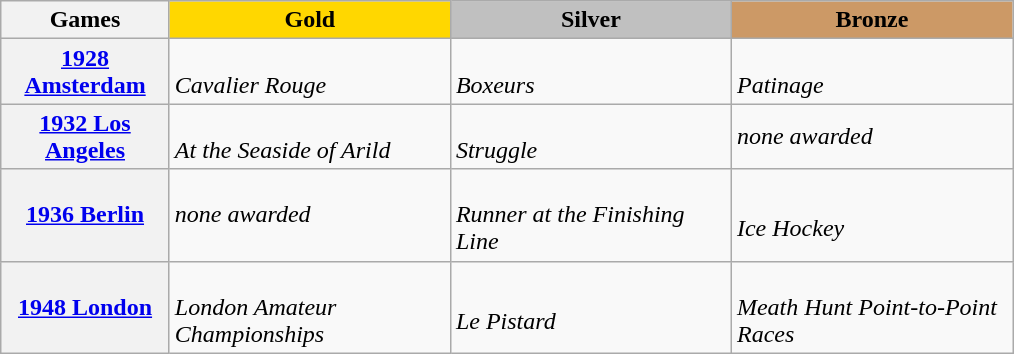<table class="wikitable sortable plainrowheaders">
<tr>
<th scope="col" style="width:105px;">Games</th>
<th scope="col" style="background-color:gold; width:180px;">Gold</th>
<th scope="col" style="background-color:silver; width:180px;">Silver</th>
<th scope="col" style="background-color:#cc9966; width:180px;">Bronze</th>
</tr>
<tr>
<th scope="row"><a href='#'>1928 Amsterdam</a></th>
<td><br><em>Cavalier Rouge</em></td>
<td><br><em>Boxeurs</em></td>
<td><br><em>Patinage</em></td>
</tr>
<tr>
<th scope="row"><a href='#'>1932 Los Angeles</a></th>
<td><br><em>At the Seaside of Arild</em></td>
<td><br><em>Struggle</em></td>
<td><em>none awarded</em></td>
</tr>
<tr>
<th scope="row"><a href='#'>1936 Berlin</a></th>
<td><em>none awarded</em></td>
<td><br><em>Runner at the Finishing Line</em></td>
<td><br><em>Ice Hockey</em></td>
</tr>
<tr>
<th scope="row"><a href='#'>1948 London</a></th>
<td><br><em>London Amateur Championships</em></td>
<td><br><em>Le Pistard</em></td>
<td><br><em>Meath Hunt Point-to-Point Races</em></td>
</tr>
</table>
